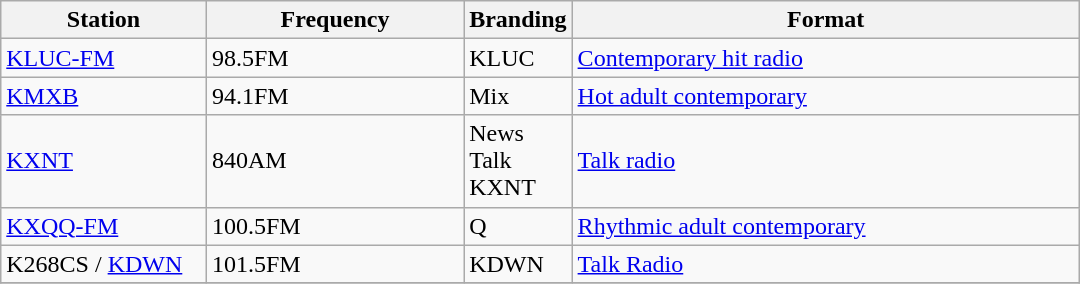<table class="wikitable sortable" style="width:45em;">
<tr>
<th style="width:20%">Station</th>
<th style="width:25%">Frequency</th>
<th style="width:5%">Branding</th>
<th style="width:50%">Format</th>
</tr>
<tr>
<td><a href='#'>KLUC-FM</a></td>
<td>98.5FM</td>
<td>KLUC</td>
<td><a href='#'>Contemporary hit radio</a></td>
</tr>
<tr>
<td><a href='#'>KMXB</a></td>
<td>94.1FM</td>
<td>Mix</td>
<td><a href='#'>Hot adult contemporary</a></td>
</tr>
<tr>
<td><a href='#'>KXNT</a></td>
<td>840AM</td>
<td>News Talk KXNT</td>
<td><a href='#'>Talk radio</a></td>
</tr>
<tr>
<td><a href='#'>KXQQ-FM</a></td>
<td>100.5FM</td>
<td>Q</td>
<td><a href='#'>Rhythmic adult contemporary</a></td>
</tr>
<tr>
<td>K268CS / <a href='#'>KDWN</a></td>
<td>101.5FM</td>
<td>KDWN</td>
<td><a href='#'>Talk Radio</a></td>
</tr>
<tr>
</tr>
</table>
